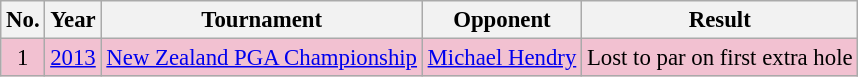<table class="wikitable" style="font-size:95%;">
<tr>
<th>No.</th>
<th>Year</th>
<th>Tournament</th>
<th>Opponent</th>
<th>Result</th>
</tr>
<tr style="background:#F2C1D1;">
<td align=center>1</td>
<td><a href='#'>2013</a></td>
<td><a href='#'>New Zealand PGA Championship</a></td>
<td> <a href='#'>Michael Hendry</a></td>
<td>Lost to par on first extra hole</td>
</tr>
</table>
